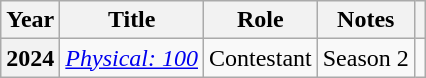<table class="wikitable sortable plainrowheaders">
<tr>
<th scope="col">Year</th>
<th scope="col">Title</th>
<th scope="col">Role</th>
<th scope="col">Notes</th>
<th scope="col" class="unsortable"></th>
</tr>
<tr>
<th scope="row">2024</th>
<td><em><a href='#'>Physical: 100</a></em></td>
<td>Contestant</td>
<td>Season 2</td>
<td></td>
</tr>
</table>
